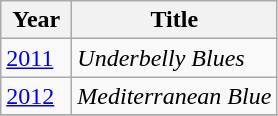<table class="wikitable">
<tr>
<th align="left" valign="top" width="40">Year</th>
<th align="left" valign="top">Title</th>
</tr>
<tr>
<td align="left" valign="top"><a href='#'>2011</a></td>
<td align="left" valign="top"><em>Underbelly Blues</em></td>
</tr>
<tr>
<td align="left" valign="top"><a href='#'>2012</a></td>
<td align="left" valign="top"><em>Mediterranean Blue</em></td>
</tr>
<tr>
</tr>
</table>
